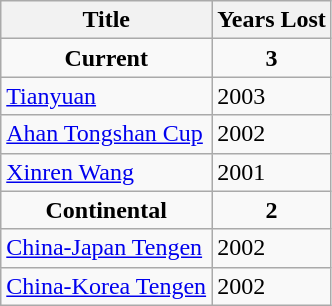<table class="wikitable">
<tr>
<th>Title</th>
<th>Years Lost</th>
</tr>
<tr>
<td align="center"><strong>Current</strong></td>
<td align="center"><strong>3</strong></td>
</tr>
<tr>
<td> <a href='#'>Tianyuan</a></td>
<td>2003</td>
</tr>
<tr>
<td> <a href='#'>Ahan Tongshan Cup</a></td>
<td>2002</td>
</tr>
<tr>
<td> <a href='#'>Xinren Wang</a></td>
<td>2001</td>
</tr>
<tr>
<td align="center"><strong>Continental</strong></td>
<td align="center"><strong>2</strong></td>
</tr>
<tr>
<td>  <a href='#'>China-Japan Tengen</a></td>
<td>2002</td>
</tr>
<tr>
<td>  <a href='#'>China-Korea Tengen</a></td>
<td>2002</td>
</tr>
</table>
